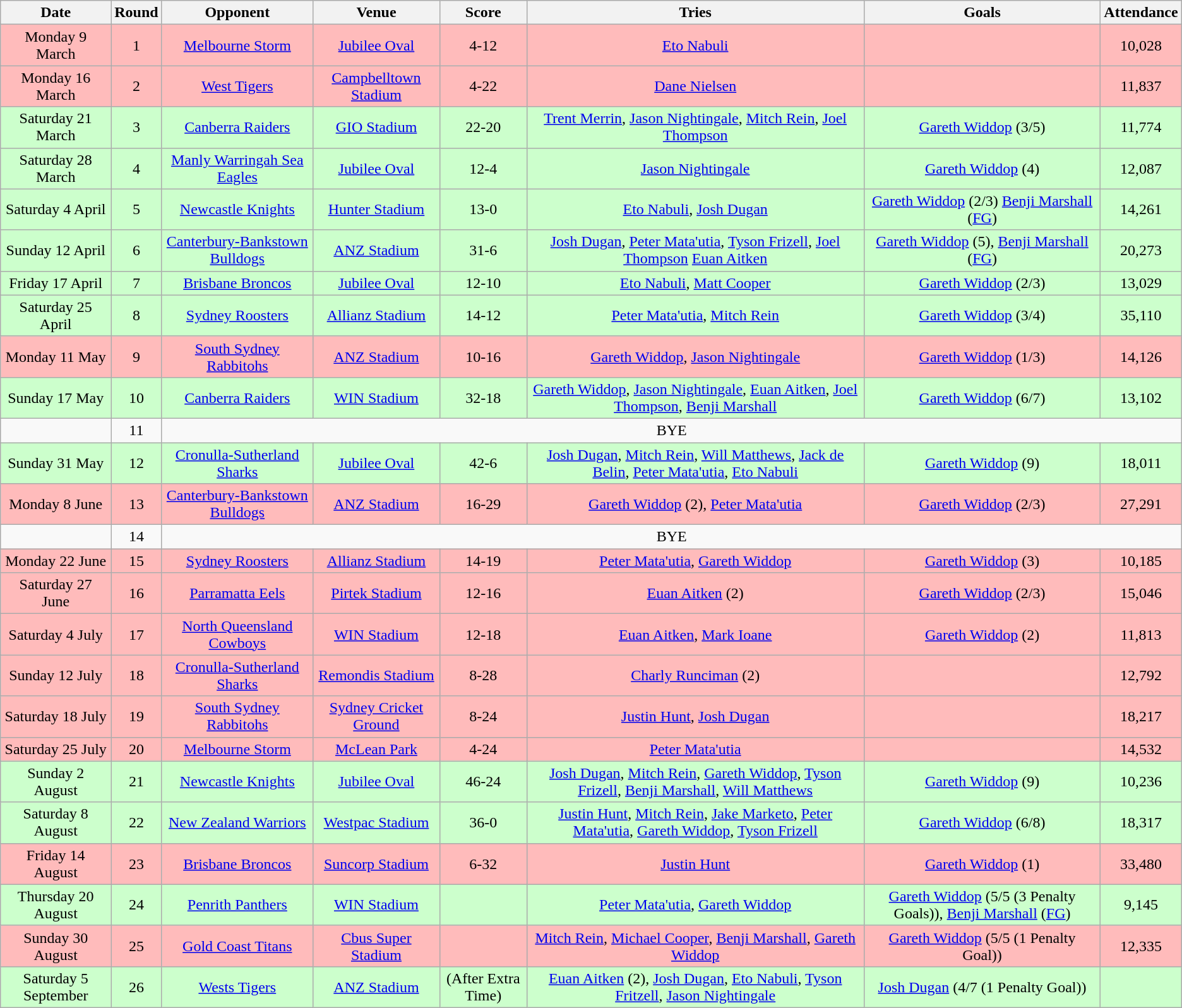<table class="wikitable" style="text-align:center">
<tr>
<th>Date</th>
<th>Round</th>
<th>Opponent</th>
<th>Venue</th>
<th>Score</th>
<th>Tries</th>
<th>Goals</th>
<th>Attendance</th>
</tr>
<tr bgcolor=#FFBBBB>
<td>Monday 9 March</td>
<td>1</td>
<td><a href='#'>Melbourne Storm</a></td>
<td><a href='#'>Jubilee Oval</a></td>
<td>4-12</td>
<td><a href='#'>Eto Nabuli</a></td>
<td></td>
<td>10,028</td>
</tr>
<tr bgcolor=#FFBBBB>
<td>Monday 16 March</td>
<td>2</td>
<td><a href='#'>West Tigers</a></td>
<td><a href='#'>Campbelltown Stadium</a></td>
<td>4-22</td>
<td><a href='#'>Dane Nielsen</a></td>
<td></td>
<td>11,837</td>
</tr>
<tr bgcolor=#CCFFCC>
<td>Saturday 21 March</td>
<td>3</td>
<td><a href='#'>Canberra Raiders</a></td>
<td><a href='#'>GIO Stadium</a></td>
<td>22-20</td>
<td><a href='#'>Trent Merrin</a>, <a href='#'>Jason Nightingale</a>, <a href='#'>Mitch Rein</a>, <a href='#'>Joel Thompson</a></td>
<td><a href='#'>Gareth Widdop</a> (3/5)</td>
<td>11,774</td>
</tr>
<tr bgcolor=#CCFFCC>
<td>Saturday 28 March</td>
<td>4</td>
<td><a href='#'>Manly Warringah Sea Eagles</a></td>
<td><a href='#'>Jubilee Oval</a></td>
<td>12-4</td>
<td><a href='#'>Jason Nightingale</a></td>
<td><a href='#'>Gareth Widdop</a> (4)</td>
<td>12,087</td>
</tr>
<tr bgcolor=#CCFFCC>
<td>Saturday 4 April</td>
<td>5</td>
<td><a href='#'>Newcastle Knights</a></td>
<td><a href='#'>Hunter Stadium</a></td>
<td>13-0</td>
<td><a href='#'>Eto Nabuli</a>, <a href='#'>Josh Dugan</a></td>
<td><a href='#'>Gareth Widdop</a> (2/3) <a href='#'>Benji Marshall</a> (<a href='#'>FG</a>)</td>
<td>14,261</td>
</tr>
<tr bgcolor=#CCFFCC>
<td>Sunday 12 April</td>
<td>6</td>
<td><a href='#'>Canterbury-Bankstown Bulldogs</a></td>
<td><a href='#'>ANZ Stadium</a></td>
<td>31-6</td>
<td><a href='#'>Josh Dugan</a>, <a href='#'>Peter Mata'utia</a>, <a href='#'>Tyson Frizell</a>, <a href='#'>Joel Thompson</a>  <a href='#'>Euan Aitken</a></td>
<td><a href='#'>Gareth Widdop</a> (5), <a href='#'>Benji Marshall</a> (<a href='#'>FG</a>)</td>
<td>20,273</td>
</tr>
<tr bgcolor=#CCFFCC>
<td>Friday 17 April</td>
<td>7</td>
<td><a href='#'>Brisbane Broncos</a></td>
<td><a href='#'>Jubilee Oval</a></td>
<td>12-10</td>
<td><a href='#'>Eto Nabuli</a>, <a href='#'>Matt Cooper</a></td>
<td><a href='#'>Gareth Widdop</a> (2/3)</td>
<td>13,029</td>
</tr>
<tr bgcolor=#CCFFCC>
<td>Saturday 25 April</td>
<td>8</td>
<td><a href='#'>Sydney Roosters</a></td>
<td><a href='#'>Allianz Stadium</a></td>
<td>14-12</td>
<td><a href='#'>Peter Mata'utia</a>, <a href='#'>Mitch Rein</a></td>
<td><a href='#'>Gareth Widdop</a> (3/4)</td>
<td>35,110</td>
</tr>
<tr bgcolor=#FFBBBB>
<td>Monday 11 May</td>
<td>9</td>
<td><a href='#'>South Sydney Rabbitohs</a></td>
<td><a href='#'>ANZ Stadium</a></td>
<td>10-16</td>
<td><a href='#'>Gareth Widdop</a>, <a href='#'>Jason Nightingale</a></td>
<td><a href='#'>Gareth Widdop</a> (1/3)</td>
<td>14,126</td>
</tr>
<tr bgcolor=#CCFFCC>
<td>Sunday 17 May</td>
<td>10</td>
<td><a href='#'>Canberra Raiders</a></td>
<td><a href='#'>WIN Stadium</a></td>
<td>32-18</td>
<td><a href='#'>Gareth Widdop</a>, <a href='#'>Jason Nightingale</a>, <a href='#'>Euan Aitken</a>, <a href='#'>Joel Thompson</a>, <a href='#'>Benji Marshall</a></td>
<td><a href='#'>Gareth Widdop</a> (6/7)</td>
<td>13,102</td>
</tr>
<tr>
<td></td>
<td>11</td>
<td colspan="6" style="text-align=center">BYE</td>
</tr>
<tr bgcolor=#CCFFCC>
<td>Sunday 31 May</td>
<td>12</td>
<td><a href='#'>Cronulla-Sutherland Sharks</a></td>
<td><a href='#'>Jubilee Oval</a></td>
<td>42-6</td>
<td><a href='#'>Josh Dugan</a>, <a href='#'>Mitch Rein</a>, <a href='#'>Will Matthews</a>, <a href='#'>Jack de Belin</a>, <a href='#'>Peter Mata'utia</a>, <a href='#'>Eto Nabuli</a></td>
<td><a href='#'>Gareth Widdop</a> (9)</td>
<td>18,011</td>
</tr>
<tr bgcolor=#FFBBBB>
<td>Monday 8 June</td>
<td>13</td>
<td><a href='#'>Canterbury-Bankstown Bulldogs</a></td>
<td><a href='#'>ANZ Stadium</a></td>
<td>16-29</td>
<td><a href='#'>Gareth Widdop</a> (2), <a href='#'>Peter Mata'utia</a></td>
<td><a href='#'>Gareth Widdop</a> (2/3)</td>
<td>27,291</td>
</tr>
<tr>
<td></td>
<td>14</td>
<td colspan="6" style="text-align=center">BYE</td>
</tr>
<tr bgcolor=#FFBBBB>
<td>Monday 22 June</td>
<td>15</td>
<td><a href='#'>Sydney Roosters</a></td>
<td><a href='#'>Allianz Stadium</a></td>
<td>14-19</td>
<td><a href='#'>Peter Mata'utia</a>, <a href='#'>Gareth Widdop</a></td>
<td><a href='#'>Gareth Widdop</a> (3)</td>
<td>10,185</td>
</tr>
<tr bgcolor=#FFBBBB>
<td>Saturday 27 June</td>
<td>16</td>
<td><a href='#'>Parramatta Eels</a></td>
<td><a href='#'>Pirtek Stadium</a></td>
<td>12-16</td>
<td><a href='#'>Euan Aitken</a> (2)</td>
<td><a href='#'>Gareth Widdop</a> (2/3)</td>
<td>15,046</td>
</tr>
<tr bgcolor=#FFBBBB>
<td>Saturday 4 July</td>
<td>17</td>
<td><a href='#'>North Queensland Cowboys</a></td>
<td><a href='#'>WIN Stadium</a></td>
<td>12-18</td>
<td><a href='#'>Euan Aitken</a>, <a href='#'>Mark Ioane</a></td>
<td><a href='#'>Gareth Widdop</a> (2)</td>
<td>11,813</td>
</tr>
<tr bgcolor=#FFBBBB>
<td>Sunday 12 July</td>
<td>18</td>
<td><a href='#'>Cronulla-Sutherland Sharks</a></td>
<td><a href='#'>Remondis Stadium</a></td>
<td>8-28</td>
<td><a href='#'>Charly Runciman</a> (2)</td>
<td></td>
<td>12,792</td>
</tr>
<tr bgcolor=#FFBBBB>
<td>Saturday 18 July</td>
<td>19</td>
<td><a href='#'>South Sydney Rabbitohs</a></td>
<td><a href='#'>Sydney Cricket Ground</a></td>
<td>8-24</td>
<td><a href='#'>Justin Hunt</a>, <a href='#'>Josh Dugan</a></td>
<td></td>
<td>18,217</td>
</tr>
<tr bgcolor=#FFBBBB>
<td>Saturday 25 July</td>
<td>20</td>
<td><a href='#'>Melbourne Storm</a></td>
<td><a href='#'>McLean Park</a></td>
<td>4-24</td>
<td><a href='#'>Peter Mata'utia</a></td>
<td></td>
<td>14,532</td>
</tr>
<tr bgcolor=#CCFFCC>
<td>Sunday 2 August</td>
<td>21</td>
<td><a href='#'>Newcastle Knights</a></td>
<td><a href='#'>Jubilee Oval</a></td>
<td>46-24</td>
<td><a href='#'>Josh Dugan</a>, <a href='#'>Mitch Rein</a>, <a href='#'>Gareth Widdop</a>, <a href='#'>Tyson Frizell</a>, <a href='#'>Benji Marshall</a>, <a href='#'>Will Matthews</a></td>
<td><a href='#'>Gareth Widdop</a> (9)</td>
<td>10,236</td>
</tr>
<tr bgcolor=#CCFFCC>
<td>Saturday 8 August</td>
<td>22</td>
<td><a href='#'>New Zealand Warriors</a></td>
<td><a href='#'>Westpac Stadium</a></td>
<td>36-0</td>
<td><a href='#'>Justin Hunt</a>, <a href='#'>Mitch Rein</a>, <a href='#'>Jake Marketo</a>, <a href='#'>Peter Mata'utia</a>, <a href='#'>Gareth Widdop</a>, <a href='#'>Tyson Frizell</a></td>
<td><a href='#'>Gareth Widdop</a> (6/8)</td>
<td>18,317</td>
</tr>
<tr bgcolor=#FFBBBB>
<td>Friday 14 August</td>
<td>23</td>
<td><a href='#'>Brisbane Broncos</a></td>
<td><a href='#'>Suncorp Stadium</a></td>
<td>6-32</td>
<td><a href='#'>Justin Hunt</a></td>
<td><a href='#'>Gareth Widdop</a> (1)</td>
<td>33,480</td>
</tr>
<tr bgcolor= #CCFFCC>
<td>Thursday 20 August</td>
<td>24</td>
<td><a href='#'>Penrith Panthers</a></td>
<td><a href='#'>WIN Stadium</a></td>
<td></td>
<td><a href='#'>Peter Mata'utia</a>, <a href='#'>Gareth Widdop</a></td>
<td><a href='#'>Gareth Widdop</a> (5/5 (3 Penalty Goals)), <a href='#'>Benji Marshall</a> (<a href='#'>FG</a>)</td>
<td>9,145</td>
</tr>
<tr bgcolor= #FFBBBB>
<td>Sunday 30 August</td>
<td>25</td>
<td><a href='#'>Gold Coast Titans</a></td>
<td><a href='#'>Cbus Super Stadium</a></td>
<td></td>
<td><a href='#'>Mitch Rein</a>, <a href='#'>Michael Cooper</a>, <a href='#'>Benji Marshall</a>, <a href='#'>Gareth Widdop</a></td>
<td><a href='#'>Gareth Widdop</a> (5/5 (1 Penalty Goal))</td>
<td>12,335</td>
</tr>
<tr bgcolor= #CCFFCC>
<td>Saturday 5 September</td>
<td>26</td>
<td><a href='#'>Wests Tigers</a></td>
<td><a href='#'>ANZ Stadium</a></td>
<td> (After Extra Time)</td>
<td><a href='#'>Euan Aitken</a> (2), <a href='#'>Josh Dugan</a>, <a href='#'>Eto Nabuli</a>, <a href='#'>Tyson Fritzell</a>, <a href='#'>Jason Nightingale</a></td>
<td><a href='#'>Josh Dugan</a> (4/7 (1 Penalty Goal))</td>
<td></td>
</tr>
</table>
